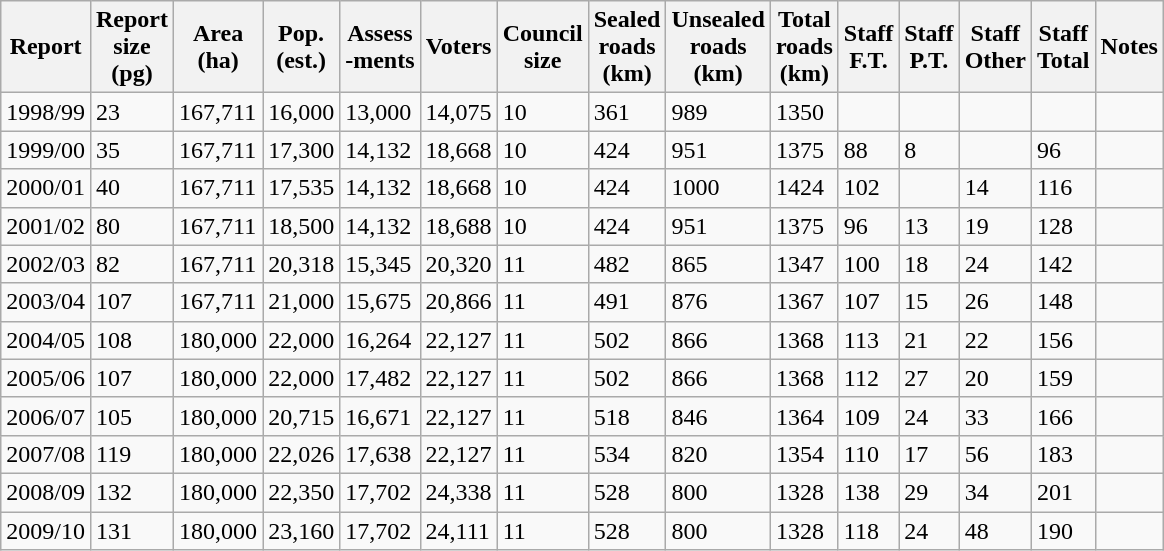<table class=wikitable>
<tr>
<th>Report</th>
<th>Report<br>size<br>(pg)</th>
<th>Area<br>(ha)</th>
<th>Pop.<br>(est.)</th>
<th>Assess<br>-ments</th>
<th>Voters</th>
<th>Council<br>size</th>
<th>Sealed<br>roads<br>(km)</th>
<th>Unsealed<br>roads<br>(km)</th>
<th>Total<br>roads<br>(km)</th>
<th>Staff<br>F.T.</th>
<th>Staff<br>P.T.</th>
<th>Staff<br>Other</th>
<th>Staff<br>Total</th>
<th>Notes</th>
</tr>
<tr>
<td>1998/99</td>
<td>23</td>
<td>167,711</td>
<td>16,000</td>
<td>13,000</td>
<td>14,075</td>
<td>10</td>
<td>361</td>
<td>989</td>
<td>1350</td>
<td></td>
<td></td>
<td></td>
<td></td>
<td></td>
</tr>
<tr>
<td>1999/00</td>
<td>35</td>
<td>167,711</td>
<td>17,300</td>
<td>14,132</td>
<td>18,668</td>
<td>10</td>
<td>424</td>
<td>951</td>
<td>1375</td>
<td>88</td>
<td>8</td>
<td></td>
<td>96</td>
<td></td>
</tr>
<tr>
<td>2000/01</td>
<td>40</td>
<td>167,711</td>
<td>17,535</td>
<td>14,132</td>
<td>18,668</td>
<td>10</td>
<td>424</td>
<td>1000</td>
<td>1424</td>
<td>102</td>
<td></td>
<td>14</td>
<td>116</td>
<td></td>
</tr>
<tr>
<td>2001/02</td>
<td>80</td>
<td>167,711</td>
<td>18,500</td>
<td>14,132</td>
<td>18,688</td>
<td>10</td>
<td>424</td>
<td>951</td>
<td>1375</td>
<td>96</td>
<td>13</td>
<td>19</td>
<td>128</td>
<td></td>
</tr>
<tr>
<td>2002/03</td>
<td>82</td>
<td>167,711</td>
<td>20,318</td>
<td>15,345</td>
<td>20,320</td>
<td>11</td>
<td>482</td>
<td>865</td>
<td>1347</td>
<td>100</td>
<td>18</td>
<td>24</td>
<td>142</td>
<td></td>
</tr>
<tr>
<td>2003/04</td>
<td>107</td>
<td>167,711</td>
<td>21,000</td>
<td>15,675</td>
<td>20,866</td>
<td>11</td>
<td>491</td>
<td>876</td>
<td>1367</td>
<td>107</td>
<td>15</td>
<td>26</td>
<td>148</td>
<td></td>
</tr>
<tr>
<td>2004/05</td>
<td>108</td>
<td>180,000</td>
<td>22,000</td>
<td>16,264</td>
<td>22,127</td>
<td>11</td>
<td>502</td>
<td>866</td>
<td>1368</td>
<td>113</td>
<td>21</td>
<td>22</td>
<td>156</td>
<td></td>
</tr>
<tr>
<td>2005/06</td>
<td>107</td>
<td>180,000</td>
<td>22,000</td>
<td>17,482</td>
<td>22,127</td>
<td>11</td>
<td>502</td>
<td>866</td>
<td>1368</td>
<td>112</td>
<td>27</td>
<td>20</td>
<td>159</td>
<td></td>
</tr>
<tr>
<td>2006/07</td>
<td>105</td>
<td>180,000</td>
<td>20,715</td>
<td>16,671</td>
<td>22,127</td>
<td>11</td>
<td>518</td>
<td>846</td>
<td>1364</td>
<td>109</td>
<td>24</td>
<td>33</td>
<td>166</td>
<td></td>
</tr>
<tr>
<td>2007/08</td>
<td>119</td>
<td>180,000</td>
<td>22,026</td>
<td>17,638</td>
<td>22,127</td>
<td>11</td>
<td>534</td>
<td>820</td>
<td>1354</td>
<td>110</td>
<td>17</td>
<td>56</td>
<td>183</td>
<td></td>
</tr>
<tr>
<td>2008/09</td>
<td>132</td>
<td>180,000</td>
<td>22,350</td>
<td>17,702</td>
<td>24,338</td>
<td>11</td>
<td>528</td>
<td>800</td>
<td>1328</td>
<td>138</td>
<td>29</td>
<td>34</td>
<td>201</td>
<td></td>
</tr>
<tr>
<td>2009/10</td>
<td>131</td>
<td>180,000</td>
<td>23,160</td>
<td>17,702</td>
<td>24,111</td>
<td>11</td>
<td>528</td>
<td>800</td>
<td>1328</td>
<td>118</td>
<td>24</td>
<td>48</td>
<td>190</td>
<td></td>
</tr>
</table>
